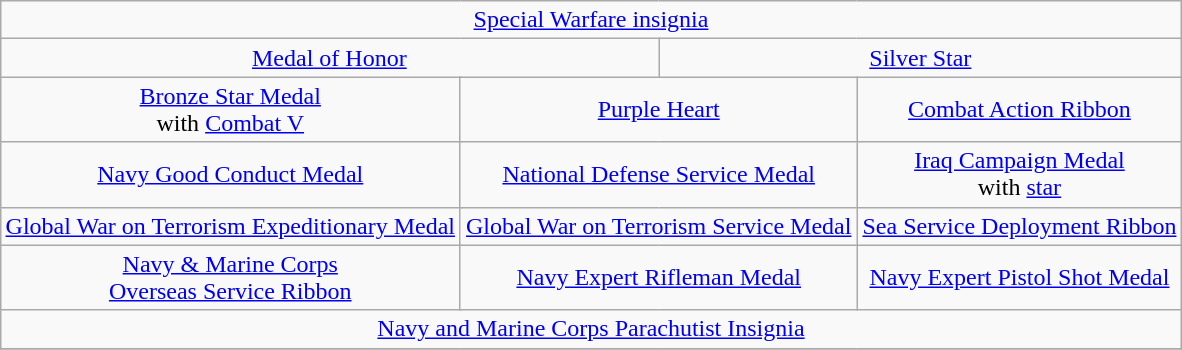<table class="wikitable" style="margin:1em auto; text-align:center;">
<tr>
<td colspan="6"><a href='#'>Special Warfare insignia</a></td>
</tr>
<tr>
<td colspan="3"><a href='#'>Medal of Honor</a></td>
<td colspan="3"><a href='#'>Silver Star</a></td>
</tr>
<tr>
<td colspan="2"><a href='#'>Bronze Star Medal</a><br>with <a href='#'>Combat V</a></td>
<td colspan="2"><a href='#'>Purple Heart</a></td>
<td colspan="2"><a href='#'>Combat Action Ribbon</a></td>
</tr>
<tr>
<td colspan="2"><a href='#'>Navy Good Conduct Medal</a></td>
<td colspan="2"><a href='#'>National Defense Service Medal</a></td>
<td colspan="2"><a href='#'>Iraq Campaign Medal</a><br>with <a href='#'>star</a></td>
</tr>
<tr>
<td colspan="2"><a href='#'>Global War on Terrorism Expeditionary Medal</a></td>
<td colspan="2"><a href='#'>Global War on Terrorism Service Medal</a></td>
<td colspan="2"><a href='#'>Sea Service Deployment Ribbon</a></td>
</tr>
<tr>
<td colspan="2"><a href='#'>Navy & Marine Corps<br>Overseas Service Ribbon</a></td>
<td colspan="2"><a href='#'>Navy Expert Rifleman Medal</a></td>
<td colspan="2"><a href='#'>Navy Expert Pistol Shot Medal</a></td>
</tr>
<tr>
<td colspan="6"><a href='#'>Navy and Marine Corps Parachutist Insignia</a></td>
</tr>
<tr>
</tr>
</table>
